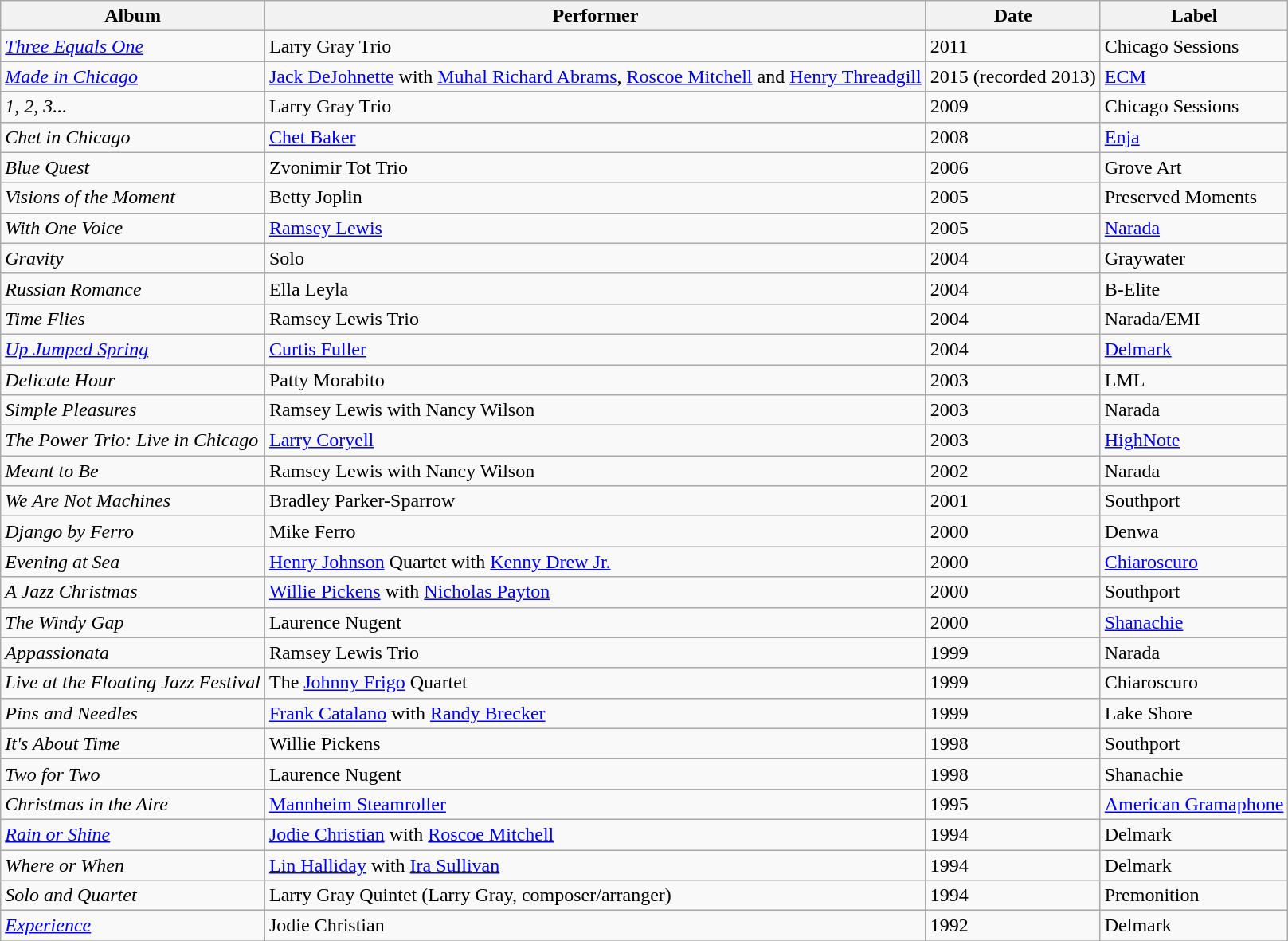<table class="wikitable sortable">
<tr>
<th>Album</th>
<th>Performer</th>
<th>Date</th>
<th>Label</th>
</tr>
<tr>
<td><em><a href='#'>Three Equals One</a></em></td>
<td>Larry Gray Trio</td>
<td>2011</td>
<td>Chicago Sessions</td>
</tr>
<tr>
<td><em><a href='#'>Made in Chicago</a></em></td>
<td><a href='#'>Jack DeJohnette</a> with <a href='#'>Muhal Richard Abrams</a>, <a href='#'>Roscoe Mitchell</a> and <a href='#'>Henry Threadgill</a></td>
<td>2015 (recorded 2013)</td>
<td><a href='#'>ECM</a></td>
</tr>
<tr>
<td><em>1, 2, 3...</em></td>
<td>Larry Gray Trio</td>
<td>2009</td>
<td>Chicago Sessions</td>
</tr>
<tr>
<td><em>Chet in Chicago</em></td>
<td><a href='#'>Chet Baker</a></td>
<td>2008</td>
<td><a href='#'>Enja</a></td>
</tr>
<tr>
<td><em>Blue Quest</em></td>
<td>Zvonimir Tot Trio</td>
<td>2006</td>
<td>Grove Art</td>
</tr>
<tr>
<td><em>Visions of the Moment</em></td>
<td>Betty Joplin</td>
<td>2005</td>
<td>Preserved Moments</td>
</tr>
<tr>
<td><em>With One Voice</em></td>
<td><a href='#'>Ramsey Lewis</a></td>
<td>2005</td>
<td><a href='#'>Narada</a></td>
</tr>
<tr>
<td><em>Gravity</em></td>
<td>Solo</td>
<td>2004</td>
<td>Graywater</td>
</tr>
<tr>
<td><em>Russian Romance</em></td>
<td>Ella Leyla</td>
<td>2004</td>
<td>B-Elite</td>
</tr>
<tr>
<td><em>Time Flies</em></td>
<td>Ramsey Lewis Trio</td>
<td>2004</td>
<td>Narada/EMI</td>
</tr>
<tr>
<td><em><a href='#'>Up Jumped Spring</a></em></td>
<td><a href='#'>Curtis Fuller</a></td>
<td>2004</td>
<td><a href='#'>Delmark</a></td>
</tr>
<tr>
<td><em>Delicate Hour</em></td>
<td>Patty Morabito</td>
<td>2003</td>
<td>LML</td>
</tr>
<tr>
<td><em>Simple Pleasures</em></td>
<td>Ramsey Lewis with Nancy Wilson</td>
<td>2003</td>
<td>Narada</td>
</tr>
<tr>
<td><em>The Power Trio: Live in Chicago</em></td>
<td><a href='#'>Larry Coryell</a></td>
<td>2003</td>
<td><a href='#'>HighNote</a></td>
</tr>
<tr>
<td><em>Meant to Be</em></td>
<td>Ramsey Lewis with Nancy Wilson</td>
<td>2002</td>
<td>Narada</td>
</tr>
<tr>
<td><em>We Are Not Machines</em></td>
<td>Bradley Parker-Sparrow</td>
<td>2001</td>
<td>Southport</td>
</tr>
<tr>
<td><em>Django by Ferro</em></td>
<td>Mike Ferro</td>
<td>2000</td>
<td>Denwa</td>
</tr>
<tr>
<td><em>Evening at Sea</em></td>
<td><a href='#'>Henry Johnson</a> Quartet with <a href='#'>Kenny Drew Jr.</a></td>
<td>2000</td>
<td><a href='#'>Chiaroscuro</a></td>
</tr>
<tr>
<td><em>A Jazz Christmas</em></td>
<td><a href='#'>Willie Pickens</a> with <a href='#'>Nicholas Payton</a></td>
<td>2000</td>
<td>Southport</td>
</tr>
<tr>
<td><em>The Windy Gap</em></td>
<td>Laurence Nugent</td>
<td>2000</td>
<td><a href='#'>Shanachie</a></td>
</tr>
<tr>
<td><em>Appassionata</em></td>
<td>Ramsey Lewis Trio</td>
<td>1999</td>
<td>Narada</td>
</tr>
<tr>
<td><em>Live at the Floating Jazz Festival</em></td>
<td>The <a href='#'>Johnny Frigo</a> Quartet</td>
<td>1999</td>
<td>Chiaroscuro</td>
</tr>
<tr>
<td><em>Pins and Needles</em></td>
<td><a href='#'>Frank Catalano</a> with <a href='#'>Randy Brecker</a></td>
<td>1999</td>
<td>Lake Shore</td>
</tr>
<tr>
<td><em>It's About Time</em></td>
<td>Willie Pickens</td>
<td>1998</td>
<td>Southport</td>
</tr>
<tr>
<td><em>Two for Two</em></td>
<td>Laurence Nugent</td>
<td>1998</td>
<td>Shanachie</td>
</tr>
<tr>
<td><em>Christmas in the Aire</em></td>
<td><a href='#'>Mannheim Steamroller</a></td>
<td>1995</td>
<td><a href='#'>American Gramaphone</a></td>
</tr>
<tr>
<td><em><a href='#'>Rain or Shine</a></em></td>
<td><a href='#'>Jodie Christian</a> with <a href='#'>Roscoe Mitchell</a></td>
<td>1994</td>
<td>Delmark</td>
</tr>
<tr>
<td><em>Where or When</em></td>
<td><a href='#'>Lin Halliday</a> with <a href='#'>Ira Sullivan</a></td>
<td>1994</td>
<td>Delmark</td>
</tr>
<tr>
<td><em>Solo and Quartet</em></td>
<td>Larry Gray Quintet (Larry Gray, composer/arranger)</td>
<td>1994</td>
<td>Premonition</td>
</tr>
<tr>
<td><em><a href='#'>Experience</a></em></td>
<td>Jodie Christian</td>
<td>1992</td>
<td>Delmark</td>
</tr>
<tr>
</tr>
</table>
